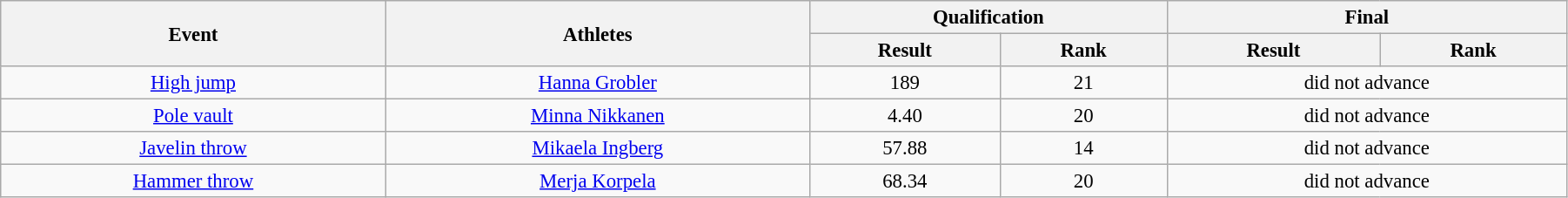<table class="wikitable" style="font-size:95%; text-align:center;" width="95%">
<tr>
<th rowspan="2">Event</th>
<th rowspan="2">Athletes</th>
<th colspan="2">Qualification</th>
<th colspan="2">Final</th>
</tr>
<tr>
<th>Result</th>
<th>Rank</th>
<th>Result</th>
<th>Rank</th>
</tr>
<tr>
<td><a href='#'>High jump</a></td>
<td><a href='#'>Hanna Grobler</a></td>
<td align=center>189</td>
<td align=center>21</td>
<td align=center colspan="2">did not advance</td>
</tr>
<tr>
<td><a href='#'>Pole vault</a></td>
<td><a href='#'>Minna Nikkanen</a></td>
<td align=center>4.40</td>
<td align=center>20</td>
<td align=center colspan="2">did not advance</td>
</tr>
<tr>
<td><a href='#'>Javelin throw</a></td>
<td><a href='#'>Mikaela Ingberg</a></td>
<td align=center>57.88</td>
<td align=center>14</td>
<td align=center colspan="2">did not advance</td>
</tr>
<tr>
<td><a href='#'>Hammer throw</a></td>
<td><a href='#'>Merja Korpela</a></td>
<td align=center>68.34</td>
<td align=center>20</td>
<td align=center colspan="2">did not advance</td>
</tr>
</table>
